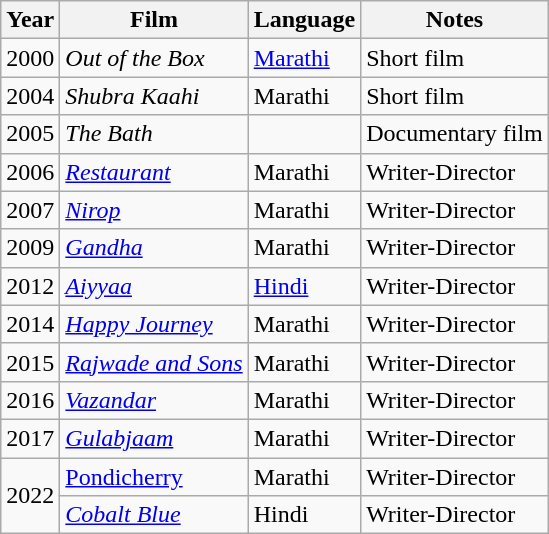<table class="wikitable sortable">
<tr>
<th>Year</th>
<th>Film</th>
<th>Language</th>
<th>Notes</th>
</tr>
<tr>
<td>2000</td>
<td><em>Out of the Box</em></td>
<td><a href='#'>Marathi</a></td>
<td>Short film</td>
</tr>
<tr>
<td>2004</td>
<td><em>Shubra Kaahi</em></td>
<td>Marathi</td>
<td>Short film</td>
</tr>
<tr>
<td>2005</td>
<td><em>The Bath</em></td>
<td></td>
<td>Documentary film</td>
</tr>
<tr>
<td>2006</td>
<td><em><a href='#'>Restaurant</a></em></td>
<td>Marathi</td>
<td>Writer-Director</td>
</tr>
<tr>
<td>2007</td>
<td><em><a href='#'>Nirop</a></em></td>
<td>Marathi</td>
<td>Writer-Director</td>
</tr>
<tr>
<td>2009</td>
<td><em><a href='#'>Gandha</a></em></td>
<td>Marathi</td>
<td>Writer-Director</td>
</tr>
<tr>
<td>2012</td>
<td><em><a href='#'>Aiyyaa</a></em></td>
<td><a href='#'>Hindi</a></td>
<td>Writer-Director</td>
</tr>
<tr>
<td>2014</td>
<td><em><a href='#'>Happy Journey</a></em></td>
<td>Marathi</td>
<td>Writer-Director</td>
</tr>
<tr>
<td>2015</td>
<td><em><a href='#'>Rajwade and Sons</a></em></td>
<td>Marathi</td>
<td>Writer-Director</td>
</tr>
<tr>
<td>2016</td>
<td><em><a href='#'>Vazandar</a></em></td>
<td>Marathi</td>
<td>Writer-Director</td>
</tr>
<tr>
<td>2017</td>
<td><em><a href='#'>Gulabjaam</a></em></td>
<td>Marathi</td>
<td>Writer-Director</td>
</tr>
<tr>
<td rowspan="2">2022</td>
<td><a href='#'>Pondicherry</a></td>
<td>Marathi</td>
<td>Writer-Director</td>
</tr>
<tr>
<td><em><a href='#'>Cobalt Blue</a></em></td>
<td>Hindi</td>
<td>Writer-Director</td>
</tr>
</table>
